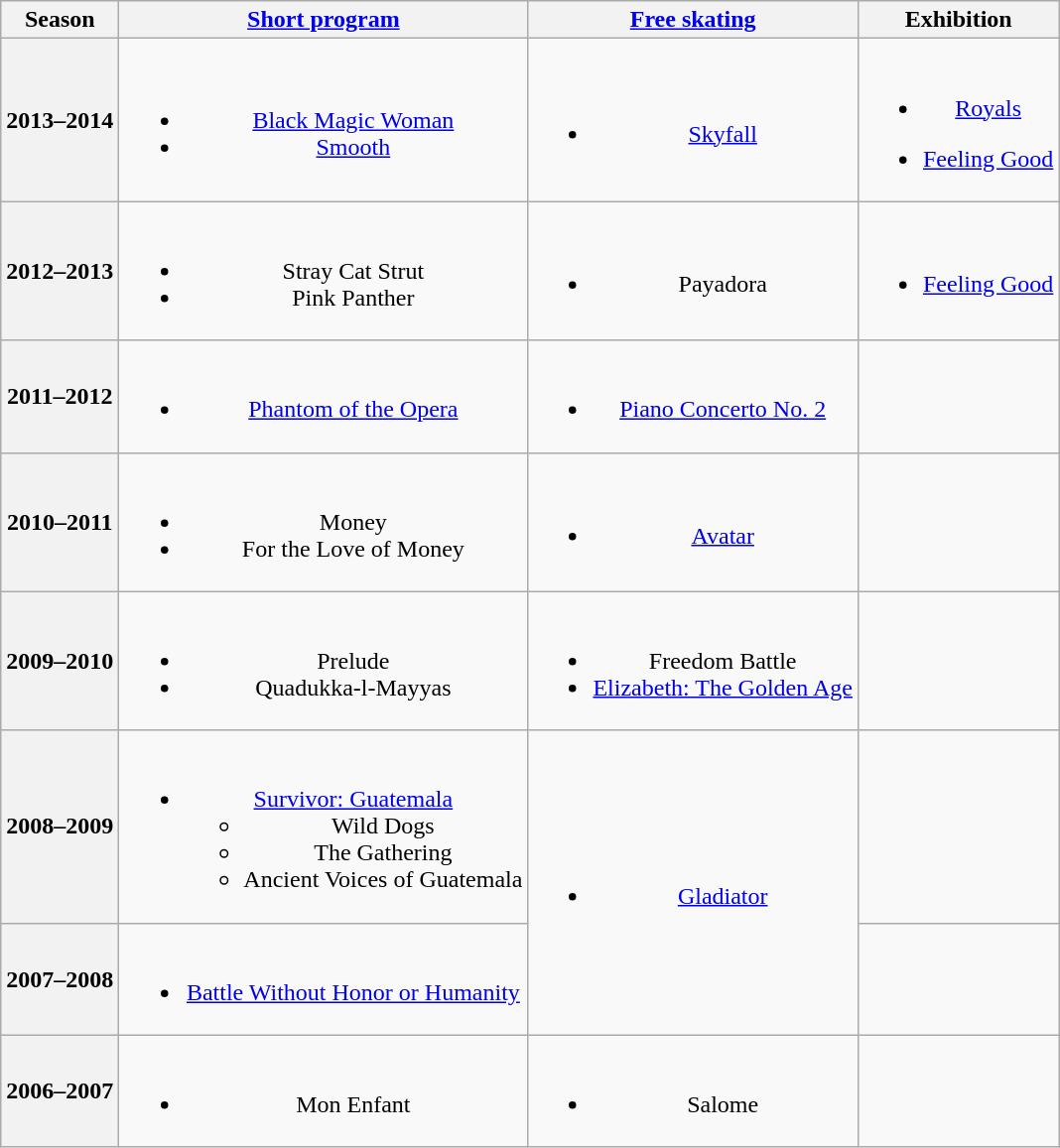<table class="wikitable" style="text-align:center">
<tr>
<th>Season</th>
<th><a href='#'>Short program</a></th>
<th><a href='#'>Free skating</a></th>
<th>Exhibition</th>
</tr>
<tr>
<th>2013–2014 <br> </th>
<td><br><ul><li><a href='#'>Black Magic Woman</a></li><li><a href='#'>Smooth</a> <br></li></ul></td>
<td><br><ul><li><a href='#'>Skyfall</a> <br></li></ul></td>
<td><br><ul><li><a href='#'>Royals</a> <br></li></ul><ul><li><a href='#'>Feeling Good</a> <br></li></ul></td>
</tr>
<tr>
<th>2012–2013 <br> </th>
<td><br><ul><li>Stray Cat Strut <br></li><li>Pink Panther <br></li></ul></td>
<td><br><ul><li>Payadora <br></li></ul></td>
<td><br><ul><li><a href='#'>Feeling Good</a> <br></li></ul></td>
</tr>
<tr>
<th>2011–2012 <br> </th>
<td><br><ul><li><a href='#'>Phantom of the Opera</a> <br></li></ul></td>
<td><br><ul><li><a href='#'>Piano Concerto No. 2</a> <br></li></ul></td>
<td></td>
</tr>
<tr>
<th>2010–2011 <br> </th>
<td><br><ul><li>Money <br></li><li>For the Love of Money <br></li></ul></td>
<td><br><ul><li><a href='#'>Avatar</a> <br></li></ul></td>
<td></td>
</tr>
<tr>
<th>2009–2010 <br> </th>
<td><br><ul><li>Prelude</li><li>Quadukka-l-Mayyas <br></li></ul></td>
<td><br><ul><li>Freedom Battle <br></li><li><a href='#'>Elizabeth: The Golden Age</a> <br></li></ul></td>
<td></td>
</tr>
<tr>
<th>2008–2009 <br> </th>
<td><br><ul><li><a href='#'>Survivor: Guatemala</a> <br><ul><li>Wild Dogs</li><li>The Gathering</li><li>Ancient Voices of Guatemala</li></ul></li></ul></td>
<td rowspan=2><br><ul><li><a href='#'>Gladiator</a> <br></li></ul></td>
<td></td>
</tr>
<tr>
<th>2007–2008 <br> </th>
<td><br><ul><li><a href='#'>Battle Without Honor or Humanity</a> <br></li></ul></td>
<td></td>
</tr>
<tr>
<th>2006–2007 <br> </th>
<td><br><ul><li>Mon Enfant <br></li></ul></td>
<td><br><ul><li>Salome <br></li></ul></td>
<td></td>
</tr>
</table>
